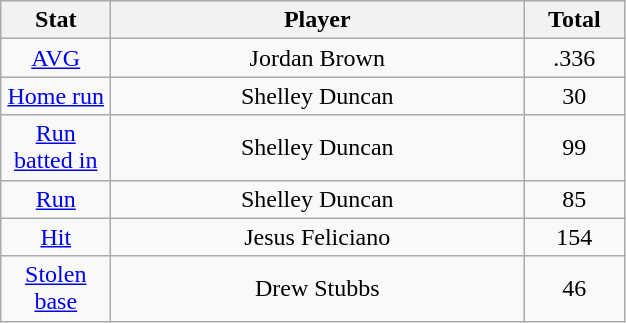<table class="wikitable" width="33%" style="text-align:center;">
<tr>
<th width="5%">Stat</th>
<th width="30%">Player</th>
<th width="5%">Total</th>
</tr>
<tr>
<td><a href='#'>AVG</a></td>
<td>Jordan Brown</td>
<td>.336</td>
</tr>
<tr>
<td><a href='#'>Home run</a></td>
<td>Shelley Duncan</td>
<td>30</td>
</tr>
<tr>
<td><a href='#'>Run batted in</a></td>
<td>Shelley Duncan</td>
<td>99</td>
</tr>
<tr>
<td><a href='#'>Run</a></td>
<td>Shelley Duncan</td>
<td>85</td>
</tr>
<tr>
<td><a href='#'>Hit</a></td>
<td>Jesus Feliciano</td>
<td>154</td>
</tr>
<tr>
<td><a href='#'>Stolen base</a></td>
<td>Drew Stubbs</td>
<td>46</td>
</tr>
</table>
